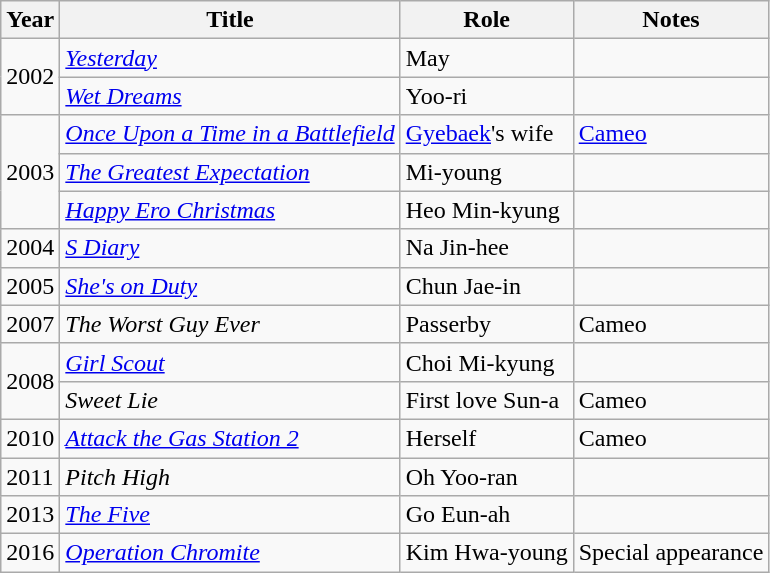<table class="wikitable sortable">
<tr>
<th>Year</th>
<th>Title</th>
<th>Role</th>
<th class="unsortable">Notes</th>
</tr>
<tr>
<td rowspan="2">2002</td>
<td><em><a href='#'>Yesterday</a></em></td>
<td>May</td>
<td></td>
</tr>
<tr>
<td><em><a href='#'>Wet Dreams</a></em></td>
<td>Yoo-ri</td>
<td></td>
</tr>
<tr>
<td rowspan="3">2003</td>
<td><em><a href='#'>Once Upon a Time in a Battlefield</a></em></td>
<td><a href='#'>Gyebaek</a>'s wife</td>
<td><a href='#'>Cameo</a></td>
</tr>
<tr>
<td><em><a href='#'>The Greatest Expectation</a></em></td>
<td>Mi-young</td>
<td></td>
</tr>
<tr>
<td><em><a href='#'>Happy Ero Christmas</a></em></td>
<td>Heo Min-kyung</td>
<td></td>
</tr>
<tr>
<td>2004</td>
<td><em><a href='#'>S Diary</a></em></td>
<td>Na Jin-hee</td>
<td></td>
</tr>
<tr>
<td>2005</td>
<td><em><a href='#'>She's on Duty</a></em></td>
<td>Chun Jae-in</td>
<td></td>
</tr>
<tr>
<td>2007</td>
<td><em>The Worst Guy Ever</em></td>
<td>Passerby</td>
<td>Cameo</td>
</tr>
<tr>
<td rowspan="2">2008</td>
<td><em><a href='#'>Girl Scout</a></em></td>
<td>Choi Mi-kyung</td>
<td></td>
</tr>
<tr>
<td><em>Sweet Lie</em></td>
<td>First love Sun-a</td>
<td>Cameo</td>
</tr>
<tr>
<td>2010</td>
<td><em><a href='#'>Attack the Gas Station 2</a></em></td>
<td>Herself</td>
<td>Cameo</td>
</tr>
<tr>
<td>2011</td>
<td><em>Pitch High</em></td>
<td>Oh Yoo-ran</td>
<td></td>
</tr>
<tr>
<td>2013</td>
<td><em><a href='#'>The Five</a></em></td>
<td>Go Eun-ah</td>
<td></td>
</tr>
<tr>
<td>2016</td>
<td><em><a href='#'>Operation Chromite</a></em></td>
<td>Kim Hwa-young</td>
<td>Special appearance</td>
</tr>
</table>
